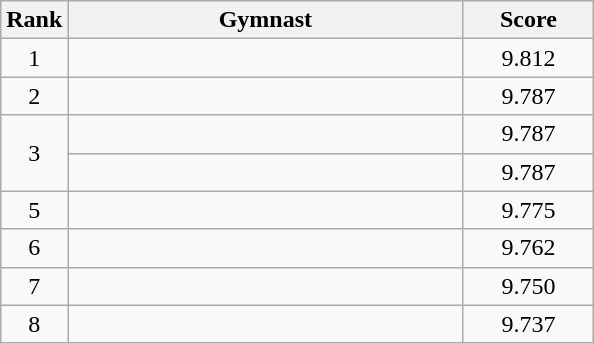<table class="wikitable" style="text-align:center">
<tr>
<th>Rank</th>
<th style="width:16em">Gymnast</th>
<th style="width:5em">Score</th>
</tr>
<tr>
<td>1</td>
<td align=left></td>
<td>9.812</td>
</tr>
<tr>
<td>2</td>
<td align=left></td>
<td>9.787</td>
</tr>
<tr>
<td rowspan="2">3</td>
<td align=left></td>
<td>9.787</td>
</tr>
<tr>
<td align=left></td>
<td>9.787</td>
</tr>
<tr>
<td>5</td>
<td align=left></td>
<td>9.775</td>
</tr>
<tr>
<td>6</td>
<td align=left></td>
<td>9.762</td>
</tr>
<tr>
<td>7</td>
<td align=left></td>
<td>9.750</td>
</tr>
<tr>
<td>8</td>
<td align=left></td>
<td>9.737</td>
</tr>
</table>
